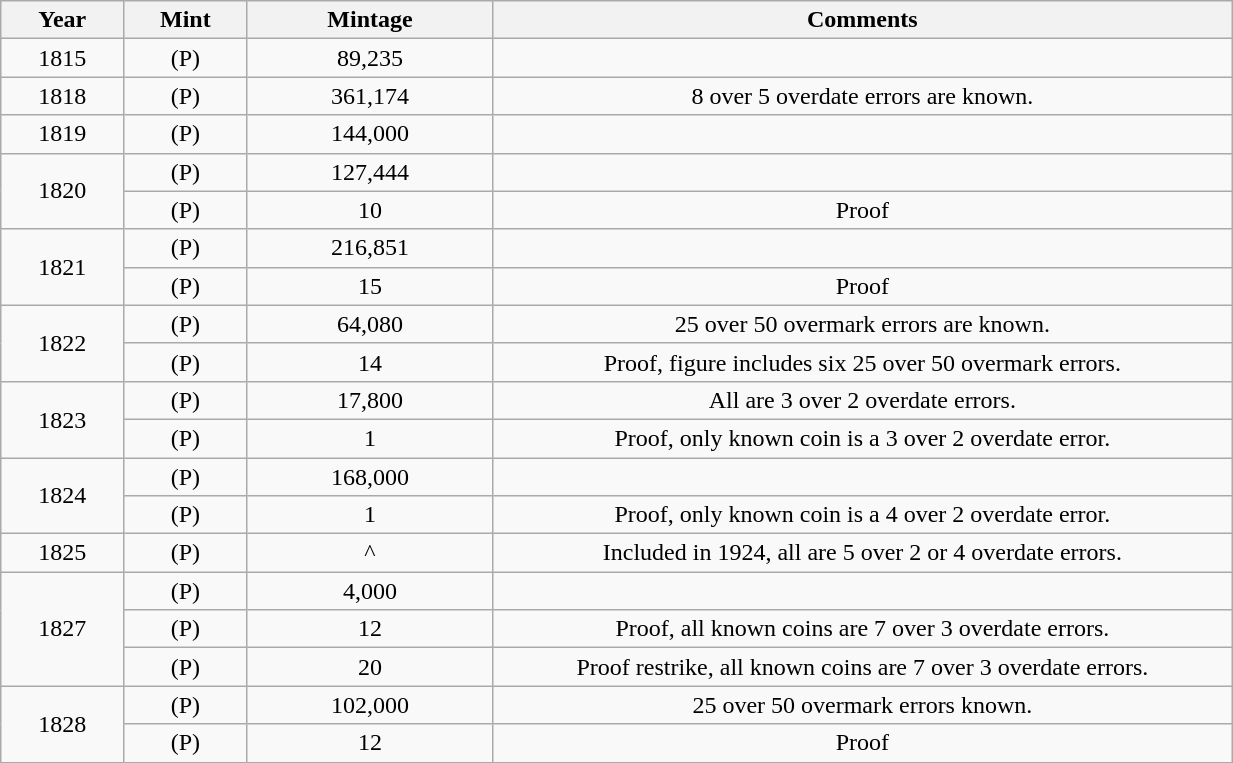<table class="wikitable sortable" style="min-width:65%; text-align:center;">
<tr>
<th width="10%">Year</th>
<th width="10%">Mint</th>
<th width="20%">Mintage</th>
<th width="60%">Comments</th>
</tr>
<tr>
<td>1815</td>
<td>(P)</td>
<td>89,235</td>
<td></td>
</tr>
<tr>
<td>1818</td>
<td>(P)</td>
<td>361,174</td>
<td>8 over 5 overdate errors are known.</td>
</tr>
<tr>
<td>1819</td>
<td>(P)</td>
<td>144,000</td>
<td></td>
</tr>
<tr>
<td rowspan="2">1820</td>
<td>(P)</td>
<td>127,444</td>
<td></td>
</tr>
<tr>
<td>(P)</td>
<td>10</td>
<td>Proof</td>
</tr>
<tr>
<td rowspan="2">1821</td>
<td>(P)</td>
<td>216,851</td>
<td></td>
</tr>
<tr>
<td>(P)</td>
<td>15</td>
<td>Proof</td>
</tr>
<tr>
<td rowspan="2">1822</td>
<td>(P)</td>
<td>64,080</td>
<td>25 over 50 overmark errors are known.</td>
</tr>
<tr>
<td>(P)</td>
<td>14</td>
<td>Proof, figure includes six 25 over 50 overmark errors.</td>
</tr>
<tr>
<td rowspan="2">1823</td>
<td>(P)</td>
<td>17,800</td>
<td>All are 3 over 2 overdate errors.</td>
</tr>
<tr>
<td>(P)</td>
<td>1</td>
<td>Proof, only known coin is a 3 over 2 overdate error.</td>
</tr>
<tr>
<td rowspan="2">1824</td>
<td>(P)</td>
<td>168,000</td>
<td></td>
</tr>
<tr>
<td>(P)</td>
<td>1</td>
<td>Proof, only known coin is a 4 over 2 overdate error.</td>
</tr>
<tr>
<td>1825</td>
<td>(P)</td>
<td>^</td>
<td>Included in 1924, all are 5 over 2 or 4 overdate errors.</td>
</tr>
<tr>
<td rowspan="3">1827</td>
<td>(P)</td>
<td>4,000</td>
<td></td>
</tr>
<tr>
<td>(P)</td>
<td>12</td>
<td>Proof, all known coins are 7 over 3 overdate errors.</td>
</tr>
<tr>
<td>(P)</td>
<td>20</td>
<td>Proof restrike, all known coins are 7 over 3 overdate errors.</td>
</tr>
<tr>
<td rowspan="2">1828</td>
<td>(P)</td>
<td>102,000</td>
<td>25 over 50 overmark errors known.</td>
</tr>
<tr>
<td>(P)</td>
<td>12</td>
<td>Proof</td>
</tr>
</table>
